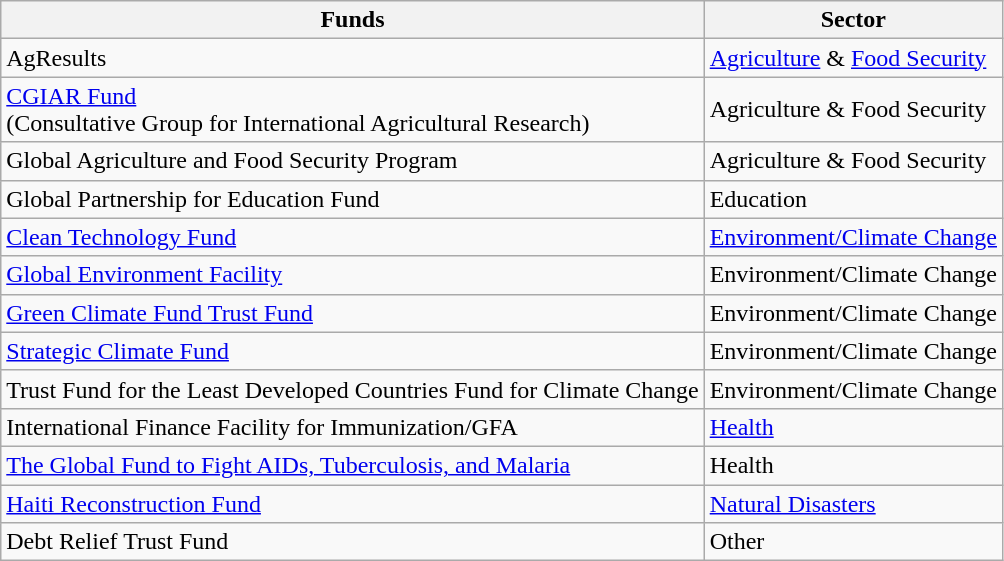<table class="wikitable">
<tr>
<th>Funds</th>
<th>Sector</th>
</tr>
<tr>
<td>AgResults</td>
<td><a href='#'>Agriculture</a> & <a href='#'>Food Security</a></td>
</tr>
<tr>
<td><a href='#'>CGIAR Fund</a><br>(Consultative Group for International Agricultural Research)</td>
<td>Agriculture & Food Security</td>
</tr>
<tr>
<td>Global Agriculture and Food Security Program</td>
<td>Agriculture & Food Security</td>
</tr>
<tr>
<td>Global Partnership for Education Fund</td>
<td>Education</td>
</tr>
<tr>
<td><a href='#'>Clean Technology Fund</a></td>
<td><a href='#'>Environment/Climate Change</a></td>
</tr>
<tr>
<td><a href='#'>Global Environment Facility</a></td>
<td>Environment/Climate Change</td>
</tr>
<tr>
<td><a href='#'>Green Climate Fund Trust Fund</a></td>
<td>Environment/Climate Change</td>
</tr>
<tr>
<td><a href='#'>Strategic Climate Fund</a></td>
<td>Environment/Climate Change</td>
</tr>
<tr>
<td>Trust Fund for the Least Developed Countries Fund for Climate Change</td>
<td>Environment/Climate Change</td>
</tr>
<tr>
<td>International Finance Facility for Immunization/GFA</td>
<td><a href='#'>Health</a></td>
</tr>
<tr>
<td><a href='#'>The Global Fund to Fight AIDs, Tuberculosis, and Malaria</a></td>
<td>Health</td>
</tr>
<tr>
<td><a href='#'>Haiti Reconstruction Fund</a></td>
<td><a href='#'>Natural Disasters</a></td>
</tr>
<tr>
<td>Debt Relief Trust Fund</td>
<td>Other</td>
</tr>
</table>
